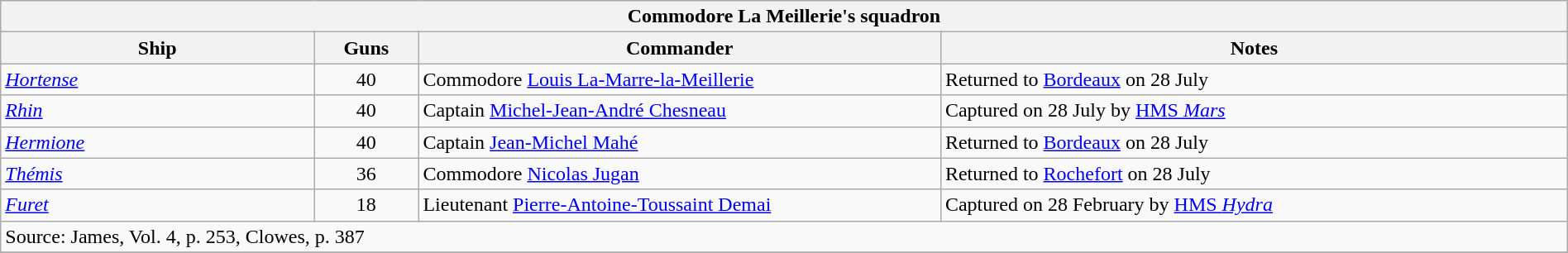<table class="wikitable" width=100%>
<tr valign="top">
<th colspan="11" bgcolor="white">Commodore La Meillerie's squadron</th>
</tr>
<tr valign="top"|- valign="top">
<th width=15%; align= center>Ship</th>
<th width=5%; align= center>Guns</th>
<th width=25%; align= center>Commander</th>
<th width=30%; align= center>Notes</th>
</tr>
<tr valign="top">
<td align= left><a href='#'><em>Hortense</em></a></td>
<td align= center>40</td>
<td align= left>Commodore <a href='#'>Louis La-Marre-la-Meillerie</a></td>
<td align= left>Returned to <a href='#'>Bordeaux</a> on 28 July</td>
</tr>
<tr valign="top">
<td align= left><a href='#'><em>Rhin</em></a></td>
<td align= center>40</td>
<td align= left>Captain <a href='#'>Michel-Jean-André Chesneau</a></td>
<td align= left>Captured on 28 July by <a href='#'>HMS <em>Mars</em></a></td>
</tr>
<tr valign="top">
<td align= left><a href='#'><em>Hermione</em></a></td>
<td align= center>40</td>
<td align= left>Captain <a href='#'>Jean-Michel Mahé</a></td>
<td align= left>Returned to <a href='#'>Bordeaux</a> on 28 July</td>
</tr>
<tr valign="top">
<td align= left><a href='#'><em>Thémis</em></a></td>
<td align= center>36</td>
<td align= left>Commodore <a href='#'>Nicolas Jugan</a></td>
<td align= left>Returned to <a href='#'>Rochefort</a> on 28 July</td>
</tr>
<tr valign="top">
<td align= left><a href='#'><em>Furet</em></a></td>
<td align= center>18</td>
<td align= left>Lieutenant <a href='#'>Pierre-Antoine-Toussaint Demai</a></td>
<td align= left>Captured on 28 February by <a href='#'>HMS <em>Hydra</em></a></td>
</tr>
<tr valign="top">
<td colspan="9" align="left">Source: James, Vol. 4, p. 253, Clowes, p. 387</td>
</tr>
<tr>
</tr>
</table>
